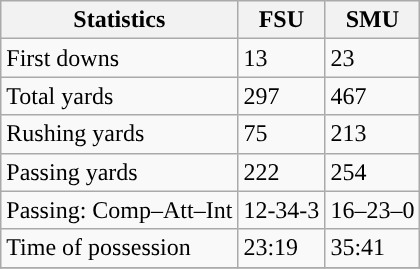<table class="wikitable" style="float: left;">
<tr>
<th>Statistics</th>
<th>FSU</th>
<th>SMU</th>
</tr>
<tr>
<td>First downs</td>
<td>13</td>
<td>23</td>
</tr>
<tr>
<td>Total yards</td>
<td>297</td>
<td>467</td>
</tr>
<tr>
<td>Rushing yards</td>
<td>75</td>
<td>213</td>
</tr>
<tr>
<td>Passing yards</td>
<td>222</td>
<td>254</td>
</tr>
<tr>
<td>Passing: Comp–Att–Int</td>
<td>12-34-3</td>
<td>16–23–0</td>
</tr>
<tr>
<td>Time of possession</td>
<td>23:19</td>
<td>35:41</td>
</tr>
<tr>
</tr>
</table>
